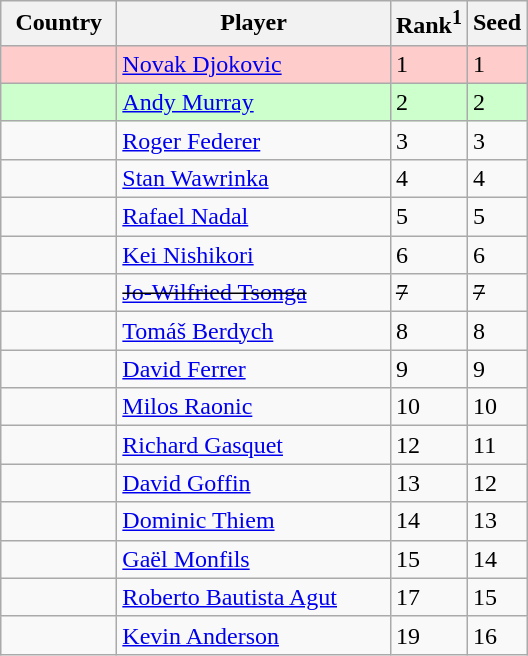<table class="wikitable" border="1">
<tr>
<th width="70">Country</th>
<th width="175">Player</th>
<th>Rank<sup>1</sup></th>
<th>Seed</th>
</tr>
<tr bgcolor=#fcc>
<td></td>
<td><a href='#'>Novak Djokovic</a></td>
<td>1</td>
<td>1</td>
</tr>
<tr bgcolor=#cfc>
<td></td>
<td><a href='#'>Andy Murray</a></td>
<td>2</td>
<td>2</td>
</tr>
<tr>
<td></td>
<td><a href='#'>Roger Federer</a></td>
<td>3</td>
<td>3</td>
</tr>
<tr>
<td></td>
<td><a href='#'>Stan Wawrinka</a></td>
<td>4</td>
<td>4</td>
</tr>
<tr>
<td></td>
<td><a href='#'>Rafael Nadal</a></td>
<td>5</td>
<td>5</td>
</tr>
<tr>
<td></td>
<td><a href='#'>Kei Nishikori</a></td>
<td>6</td>
<td>6</td>
</tr>
<tr>
<td><s></s></td>
<td><s><a href='#'>Jo-Wilfried Tsonga</a></s></td>
<td><s>7</s></td>
<td><s>7</s></td>
</tr>
<tr>
<td></td>
<td><a href='#'>Tomáš Berdych</a></td>
<td>8</td>
<td>8</td>
</tr>
<tr>
<td></td>
<td><a href='#'>David Ferrer</a></td>
<td>9</td>
<td>9</td>
</tr>
<tr>
<td></td>
<td><a href='#'>Milos Raonic</a></td>
<td>10</td>
<td>10</td>
</tr>
<tr>
<td></td>
<td><a href='#'>Richard Gasquet</a></td>
<td>12</td>
<td>11</td>
</tr>
<tr>
<td></td>
<td><a href='#'>David Goffin</a></td>
<td>13</td>
<td>12</td>
</tr>
<tr>
<td></td>
<td><a href='#'>Dominic Thiem</a></td>
<td>14</td>
<td>13</td>
</tr>
<tr>
<td></td>
<td><a href='#'>Gaël Monfils</a></td>
<td>15</td>
<td>14</td>
</tr>
<tr>
<td></td>
<td><a href='#'>Roberto Bautista Agut</a></td>
<td>17</td>
<td>15</td>
</tr>
<tr>
<td></td>
<td><a href='#'>Kevin Anderson</a></td>
<td>19</td>
<td>16</td>
</tr>
</table>
